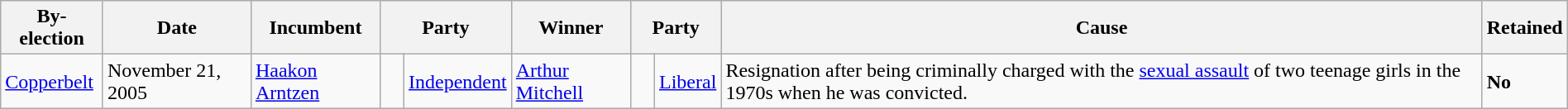<table class=wikitable style="width:100%">
<tr>
<th>By-election</th>
<th>Date</th>
<th>Incumbent</th>
<th colspan=2>Party</th>
<th>Winner</th>
<th colspan=2>Party</th>
<th>Cause</th>
<th>Retained</th>
</tr>
<tr>
<td><a href='#'>Copperbelt</a></td>
<td>November 21, 2005</td>
<td><a href='#'>Haakon Arntzen</a></td>
<td>   </td>
<td><a href='#'>Independent</a></td>
<td><a href='#'>Arthur Mitchell</a></td>
<td>   </td>
<td><a href='#'>Liberal</a></td>
<td>Resignation after being criminally charged with the <a href='#'>sexual assault</a> of two teenage girls in the 1970s when he was convicted.</td>
<td><strong>No</strong></td>
</tr>
</table>
